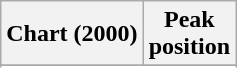<table class="wikitable sortable plainrowheaders" style="text-align:center">
<tr>
<th scope="col">Chart (2000)</th>
<th scope="col">Peak<br> position</th>
</tr>
<tr>
</tr>
<tr>
</tr>
</table>
